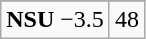<table class="wikitable">
<tr align="center">
</tr>
<tr align="center">
<td><strong>NSU</strong> −3.5</td>
<td>48</td>
</tr>
</table>
